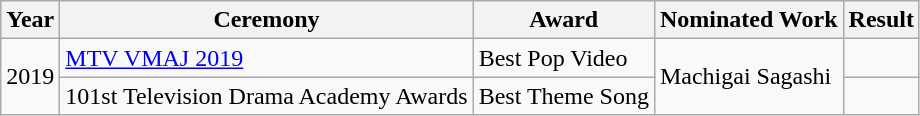<table class="wikitable">
<tr>
<th>Year</th>
<th>Ceremony</th>
<th>Award</th>
<th>Nominated Work</th>
<th>Result</th>
</tr>
<tr>
<td rowspan="2">2019</td>
<td><a href='#'>MTV VMAJ 2019</a></td>
<td>Best Pop Video</td>
<td rowspan="2">Machigai Sagashi</td>
<td></td>
</tr>
<tr>
<td>101st Television Drama Academy Awards</td>
<td>Best Theme Song</td>
<td></td>
</tr>
</table>
